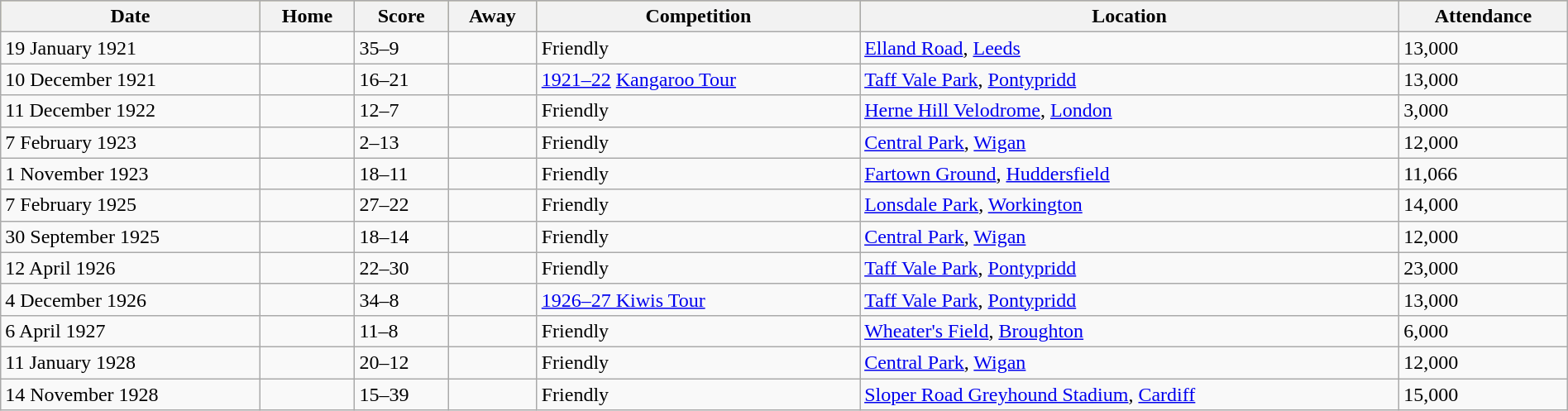<table class="wikitable" width=100%>
<tr bgcolor=#bdb76b>
<th>Date</th>
<th>Home</th>
<th>Score</th>
<th>Away</th>
<th>Competition</th>
<th>Location</th>
<th>Attendance</th>
</tr>
<tr>
<td>19 January 1921</td>
<td></td>
<td>35–9</td>
<td></td>
<td>Friendly</td>
<td><a href='#'>Elland Road</a>, <a href='#'>Leeds</a></td>
<td>13,000</td>
</tr>
<tr>
<td>10 December 1921</td>
<td></td>
<td>16–21</td>
<td></td>
<td><a href='#'>1921–22</a> <a href='#'>Kangaroo Tour</a></td>
<td><a href='#'>Taff Vale Park</a>, <a href='#'>Pontypridd</a></td>
<td>13,000</td>
</tr>
<tr>
<td>11 December 1922</td>
<td></td>
<td>12–7</td>
<td></td>
<td>Friendly</td>
<td><a href='#'>Herne Hill Velodrome</a>, <a href='#'>London</a></td>
<td>3,000</td>
</tr>
<tr>
<td>7 February 1923</td>
<td></td>
<td>2–13</td>
<td></td>
<td>Friendly</td>
<td><a href='#'>Central Park</a>, <a href='#'>Wigan</a></td>
<td>12,000</td>
</tr>
<tr>
<td>1 November 1923</td>
<td></td>
<td>18–11</td>
<td></td>
<td>Friendly</td>
<td><a href='#'>Fartown Ground</a>, <a href='#'>Huddersfield</a></td>
<td>11,066</td>
</tr>
<tr>
<td>7 February 1925</td>
<td></td>
<td>27–22</td>
<td></td>
<td>Friendly</td>
<td><a href='#'>Lonsdale Park</a>, <a href='#'>Workington</a></td>
<td>14,000</td>
</tr>
<tr>
<td>30 September 1925</td>
<td></td>
<td>18–14</td>
<td></td>
<td>Friendly</td>
<td><a href='#'>Central Park</a>, <a href='#'>Wigan</a></td>
<td>12,000</td>
</tr>
<tr>
<td>12 April 1926</td>
<td></td>
<td>22–30</td>
<td></td>
<td>Friendly</td>
<td><a href='#'>Taff Vale Park</a>, <a href='#'>Pontypridd</a></td>
<td>23,000</td>
</tr>
<tr>
<td>4 December 1926</td>
<td></td>
<td>34–8</td>
<td></td>
<td><a href='#'>1926–27 Kiwis Tour</a></td>
<td><a href='#'>Taff Vale Park</a>, <a href='#'>Pontypridd</a></td>
<td>13,000</td>
</tr>
<tr>
<td>6 April 1927</td>
<td></td>
<td>11–8</td>
<td></td>
<td>Friendly</td>
<td><a href='#'>Wheater's Field</a>, <a href='#'>Broughton</a></td>
<td>6,000</td>
</tr>
<tr>
<td>11 January 1928</td>
<td></td>
<td>20–12</td>
<td></td>
<td>Friendly</td>
<td><a href='#'>Central Park</a>, <a href='#'>Wigan</a></td>
<td>12,000</td>
</tr>
<tr>
<td>14 November 1928</td>
<td></td>
<td>15–39</td>
<td></td>
<td>Friendly</td>
<td><a href='#'>Sloper Road Greyhound Stadium</a>, <a href='#'>Cardiff</a></td>
<td>15,000</td>
</tr>
</table>
